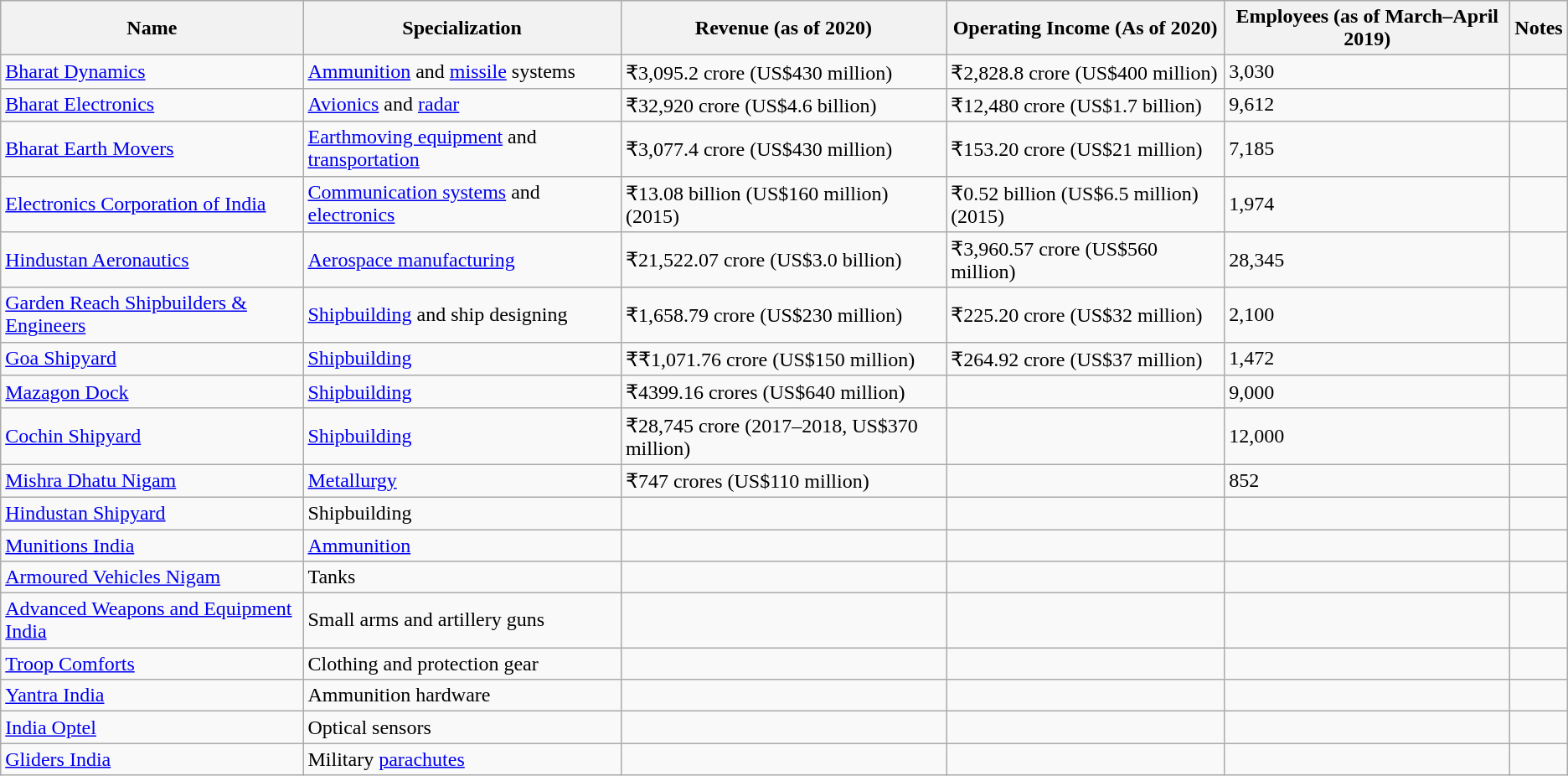<table class="wikitable sortable">
<tr>
<th>Name</th>
<th>Specialization</th>
<th>Revenue (as of 2020)</th>
<th>Operating Income (As of 2020)</th>
<th>Employees (as of March–April 2019)</th>
<th>Notes</th>
</tr>
<tr>
<td><a href='#'>Bharat Dynamics</a></td>
<td><a href='#'>Ammunition</a> and <a href='#'>missile</a> systems</td>
<td>₹3,095.2 crore (US$430 million)</td>
<td>₹2,828.8 crore (US$400 million)</td>
<td>3,030</td>
<td></td>
</tr>
<tr>
<td><a href='#'>Bharat Electronics</a></td>
<td><a href='#'>Avionics</a> and <a href='#'>radar</a></td>
<td>₹32,920 crore (US$4.6 billion)</td>
<td>₹12,480 crore (US$1.7 billion)</td>
<td>9,612</td>
<td></td>
</tr>
<tr>
<td><a href='#'>Bharat Earth Movers</a></td>
<td><a href='#'>Earthmoving equipment</a> and <a href='#'>transportation</a></td>
<td>₹3,077.4 crore (US$430 million)</td>
<td>₹153.20 crore (US$21 million)</td>
<td>7,185</td>
<td></td>
</tr>
<tr>
<td><a href='#'>Electronics Corporation of India</a></td>
<td><a href='#'>Communication systems</a> and <a href='#'>electronics</a></td>
<td>₹13.08 billion (US$160 million) (2015)</td>
<td>₹0.52 billion (US$6.5 million) (2015)</td>
<td>1,974</td>
<td></td>
</tr>
<tr>
<td><a href='#'>Hindustan Aeronautics</a></td>
<td><a href='#'>Aerospace manufacturing</a></td>
<td>₹21,522.07 crore (US$3.0 billion)</td>
<td>₹3,960.57 crore (US$560 million)</td>
<td>28,345</td>
<td></td>
</tr>
<tr>
<td><a href='#'>Garden Reach Shipbuilders & Engineers</a></td>
<td><a href='#'>Shipbuilding</a> and ship designing</td>
<td>₹1,658.79 crore (US$230 million)</td>
<td>₹225.20 crore (US$32 million)</td>
<td>2,100</td>
<td></td>
</tr>
<tr>
<td><a href='#'>Goa Shipyard</a></td>
<td><a href='#'>Shipbuilding</a></td>
<td>₹₹1,071.76 crore (US$150 million)</td>
<td>₹264.92 crore (US$37 million)</td>
<td>1,472</td>
<td></td>
</tr>
<tr>
<td><a href='#'>Mazagon Dock</a></td>
<td><a href='#'>Shipbuilding</a></td>
<td>₹4399.16 crores (US$640 million)</td>
<td></td>
<td>9,000</td>
<td></td>
</tr>
<tr>
<td><a href='#'>Cochin Shipyard</a></td>
<td><a href='#'>Shipbuilding</a></td>
<td>₹28,745 crore (2017–2018, US$370 million)</td>
<td></td>
<td>12,000</td>
<td></td>
</tr>
<tr>
<td><a href='#'>Mishra Dhatu Nigam</a></td>
<td><a href='#'>Metallurgy</a></td>
<td>₹747 crores (US$110 million)</td>
<td></td>
<td>852</td>
<td></td>
</tr>
<tr>
<td><a href='#'>Hindustan Shipyard</a></td>
<td>Shipbuilding</td>
<td></td>
<td></td>
<td></td>
<td></td>
</tr>
<tr>
<td><a href='#'>Munitions India</a></td>
<td><a href='#'>Ammunition</a></td>
<td></td>
<td></td>
<td></td>
<td></td>
</tr>
<tr>
<td><a href='#'>Armoured Vehicles Nigam</a></td>
<td>Tanks</td>
<td></td>
<td></td>
<td></td>
<td></td>
</tr>
<tr>
<td><a href='#'>Advanced Weapons and Equipment India</a></td>
<td>Small arms and artillery guns</td>
<td></td>
<td></td>
<td></td>
<td></td>
</tr>
<tr>
<td><a href='#'>Troop Comforts</a></td>
<td>Clothing and protection gear</td>
<td></td>
<td></td>
<td></td>
<td></td>
</tr>
<tr>
<td><a href='#'>Yantra India</a></td>
<td>Ammunition hardware</td>
<td></td>
<td></td>
<td></td>
<td></td>
</tr>
<tr>
<td><a href='#'>India Optel</a></td>
<td>Optical sensors</td>
<td></td>
<td></td>
<td></td>
<td></td>
</tr>
<tr>
<td><a href='#'>Gliders India</a></td>
<td>Military <a href='#'>parachutes</a></td>
<td></td>
<td></td>
<td></td>
<td></td>
</tr>
</table>
